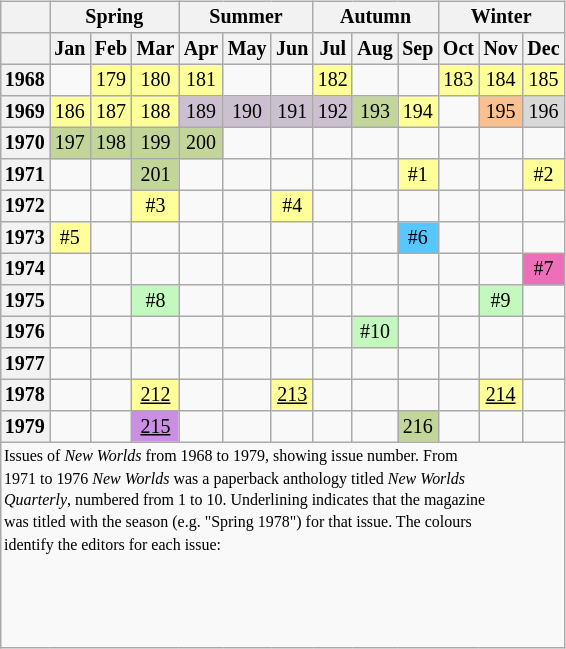<table class="wikitable" style="font-size: 10pt; line-height: 11pt; margin-left: 2em; text-align: center; float: right">
<tr>
<th></th>
<th colspan="3">Spring</th>
<th colspan="3">Summer</th>
<th colspan="3">Autumn</th>
<th colspan="3">Winter</th>
</tr>
<tr>
<th></th>
<th>Jan</th>
<th>Feb</th>
<th>Mar</th>
<th>Apr</th>
<th>May</th>
<th>Jun</th>
<th>Jul</th>
<th>Aug</th>
<th>Sep</th>
<th>Oct</th>
<th>Nov</th>
<th>Dec</th>
</tr>
<tr>
<th>1968</th>
<td></td>
<td bgcolor=#ffff99>179</td>
<td bgcolor=#ffff99>180</td>
<td bgcolor=#ffff99>181</td>
<td></td>
<td></td>
<td bgcolor=#ffff99>182</td>
<td></td>
<td></td>
<td bgcolor=#ffff99>183</td>
<td bgcolor=#ffff99>184</td>
<td bgcolor=#ffff99>185</td>
</tr>
<tr>
<th>1969</th>
<td bgcolor=#ffff99>186</td>
<td bgcolor=#ffff99>187</td>
<td bgcolor=#ffff99>188</td>
<td bgcolor=#ccc0d0>189</td>
<td bgcolor=#ccc0d0>190</td>
<td bgcolor=#ccc0d0>191</td>
<td bgcolor=#ccc0d0>192</td>
<td bgcolor=#c2d69a>193</td>
<td bgcolor=#ffff99>194</td>
<td></td>
<td bgcolor=#fac090>195</td>
<td bgcolor=#d8d8d8>196</td>
</tr>
<tr>
<th>1970</th>
<td bgcolor=#c2d69a>197</td>
<td bgcolor=#c2d69a>198</td>
<td bgcolor=#c2d69a>199</td>
<td bgcolor=#c2d69a>200</td>
<td></td>
<td></td>
<td></td>
<td></td>
<td></td>
<td></td>
<td></td>
<td></td>
</tr>
<tr>
<th>1971</th>
<td></td>
<td></td>
<td bgcolor=#c2d69a>201</td>
<td></td>
<td></td>
<td></td>
<td></td>
<td></td>
<td bgcolor=#ffff99>#1</td>
<td></td>
<td></td>
<td bgcolor=#ffff99>#2</td>
</tr>
<tr>
<th>1972</th>
<td></td>
<td></td>
<td bgcolor=#ffff99>#3</td>
<td></td>
<td></td>
<td bgcolor=#ffff99>#4</td>
<td></td>
<td></td>
<td></td>
<td></td>
<td></td>
<td></td>
</tr>
<tr>
<th>1973</th>
<td bgcolor=#ffff99>#5</td>
<td></td>
<td></td>
<td></td>
<td></td>
<td></td>
<td></td>
<td></td>
<td bgcolor=#57c7ff>#6</td>
<td></td>
<td></td>
<td></td>
</tr>
<tr>
<th>1974</th>
<td></td>
<td></td>
<td></td>
<td></td>
<td></td>
<td></td>
<td></td>
<td></td>
<td></td>
<td></td>
<td></td>
<td bgcolor=#ed6fba>#7</td>
</tr>
<tr>
<th>1975</th>
<td></td>
<td></td>
<td bgcolor=#c3f9bf>#8</td>
<td></td>
<td></td>
<td></td>
<td></td>
<td></td>
<td></td>
<td></td>
<td bgcolor=#c3f9bf>#9</td>
<td></td>
</tr>
<tr>
<th>1976</th>
<td></td>
<td></td>
<td></td>
<td></td>
<td></td>
<td></td>
<td></td>
<td bgcolor=#c3f9bf>#10</td>
<td></td>
<td></td>
<td></td>
<td></td>
</tr>
<tr>
<th>1977</th>
<td></td>
<td></td>
<td></td>
<td></td>
<td></td>
<td></td>
<td></td>
<td></td>
<td></td>
<td></td>
<td></td>
<td></td>
</tr>
<tr>
<th>1978</th>
<td></td>
<td></td>
<td bgcolor=#ffff99><u>212</u></td>
<td></td>
<td></td>
<td bgcolor=#ffff99><u>213</u></td>
<td></td>
<td></td>
<td></td>
<td></td>
<td bgcolor=#ffff99><u>214</u></td>
<td></td>
</tr>
<tr>
<th>1979</th>
<td></td>
<td></td>
<td bgcolor=#ca8ee2><u>215</u></td>
<td></td>
<td></td>
<td></td>
<td></td>
<td></td>
<td bgcolor=#C2D69A>216</td>
<td></td>
<td></td>
<td></td>
</tr>
<tr>
<td colspan="13" style="font-size: 8pt; text-align:left">Issues of <em>New Worlds</em> from 1968 to 1979, showing issue number. From<br>1971 to 1976 <em>New Worlds</em> was a paperback anthology titled <em>New Worlds<br>Quarterly</em>, numbered from 1 to 10. Underlining indicates that the magazine<br>was titled with the season (e.g. "Spring 1978") for that issue. The colours<br>identify the editors for each issue:<br><br>  <br> <br> <br> </td>
</tr>
</table>
